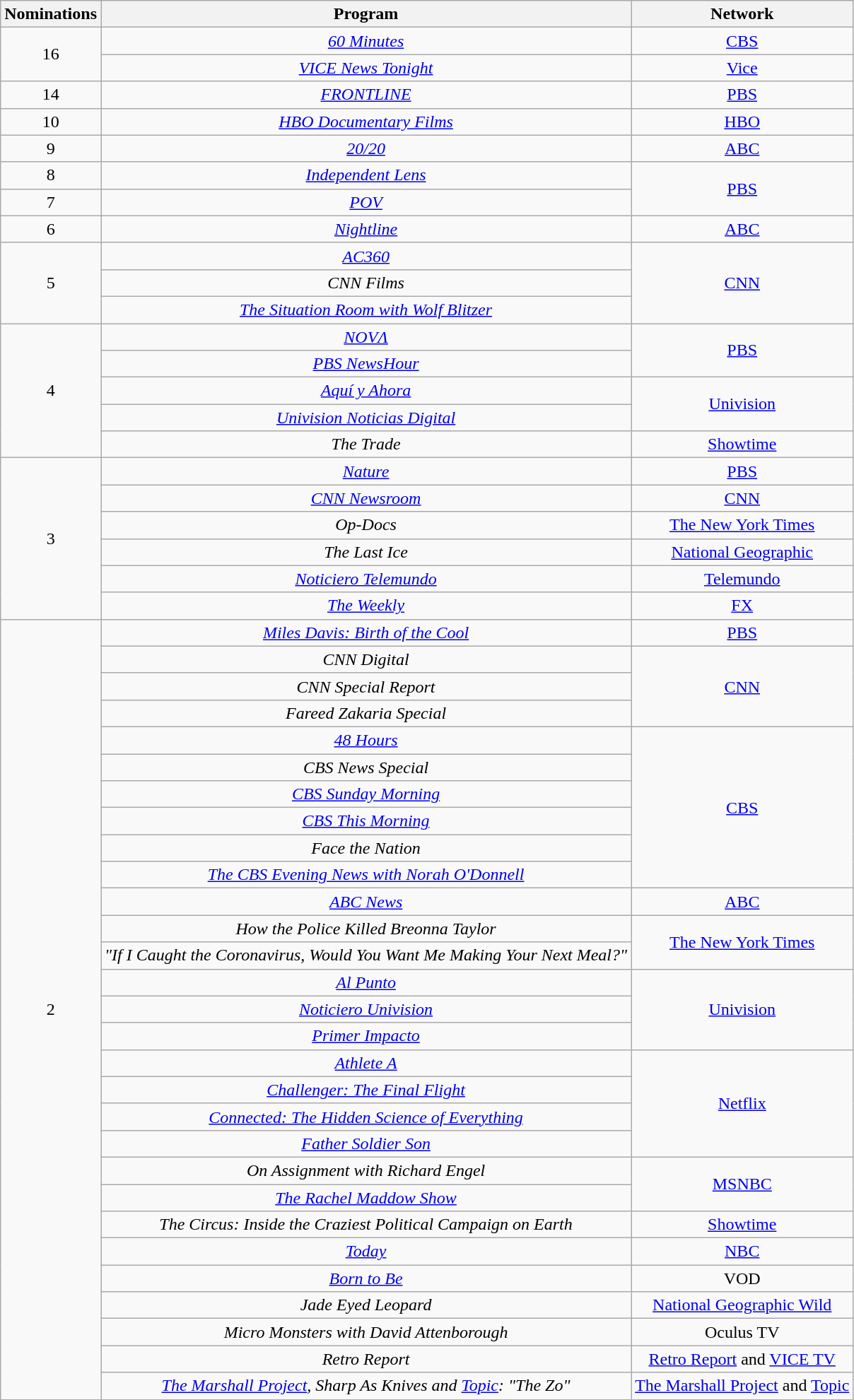<table class="wikitable floatleft" style="text-align: center;">
<tr>
<th scope="col" style="width:55px;">Nominations</th>
<th scope="col" style="text-align:center;">Program</th>
<th scope="col" style="text-align:center;">Network</th>
</tr>
<tr>
<td rowspan="2" scope=row style="text-align:center">16</td>
<td><em><a href='#'>60 Minutes</a></em></td>
<td><a href='#'>CBS</a></td>
</tr>
<tr>
<td><em><a href='#'>VICE News Tonight</a></em></td>
<td><a href='#'>Vice</a></td>
</tr>
<tr>
<td scope=row style="text-align:center">14</td>
<td><em><a href='#'>FRONTLINE</a></em> </td>
<td><a href='#'>PBS</a></td>
</tr>
<tr>
<td scope=row style="text-align:center">10</td>
<td><em><a href='#'>HBO Documentary Films</a></em></td>
<td><a href='#'>HBO</a></td>
</tr>
<tr>
<td scope=row style="text-align:center">9</td>
<td><em><a href='#'>20/20</a></em></td>
<td><a href='#'>ABC</a></td>
</tr>
<tr>
<td scope=row style="text-align:center">8</td>
<td><em><a href='#'>Independent Lens</a></em></td>
<td rowspan="2"><a href='#'>PBS</a></td>
</tr>
<tr>
<td scope=row style="text-align:center">7</td>
<td><em><a href='#'>POV</a></em></td>
</tr>
<tr>
<td scope=row style="text-align:center">6</td>
<td><em><a href='#'>Nightline</a></em></td>
<td><a href='#'>ABC</a></td>
</tr>
<tr>
<td rowspan="3" scope=row style="text-align:center">5</td>
<td><em><a href='#'>AC360</a></em></td>
<td rowspan="3"><a href='#'>CNN</a></td>
</tr>
<tr>
<td><em>CNN Films</em></td>
</tr>
<tr>
<td><em><a href='#'>The Situation Room with Wolf Blitzer</a></em></td>
</tr>
<tr>
<td rowspan="5" scope=row style="text-align:center">4</td>
<td><em><a href='#'>NOVΛ</a></em></td>
<td rowspan="2"><a href='#'>PBS</a></td>
</tr>
<tr>
<td><em><a href='#'>PBS NewsHour</a></em></td>
</tr>
<tr>
<td><em><a href='#'>Aquí y Ahora</a></em></td>
<td rowspan="2"><a href='#'>Univision</a></td>
</tr>
<tr>
<td><em><a href='#'>Univision Noticias Digital</a></em></td>
</tr>
<tr>
<td><em>The Trade</em></td>
<td><a href='#'>Showtime</a></td>
</tr>
<tr>
<td rowspan="6" scope=row style="text-align:center">3</td>
<td><em><a href='#'>Nature</a></em></td>
<td><a href='#'>PBS</a></td>
</tr>
<tr>
<td><em><a href='#'>CNN Newsroom</a></em></td>
<td><a href='#'>CNN</a></td>
</tr>
<tr>
<td><em>Op-Docs</em></td>
<td><a href='#'>The New York Times</a></td>
</tr>
<tr>
<td><em>The Last Ice</em></td>
<td><a href='#'>National Geographic</a></td>
</tr>
<tr>
<td><em><a href='#'>Noticiero Telemundo</a></em></td>
<td><a href='#'>Telemundo</a></td>
</tr>
<tr>
<td><em><a href='#'>The Weekly</a></em></td>
<td><a href='#'>FX</a></td>
</tr>
<tr>
<td rowspan="30" scope=row style="text-align:center">2</td>
<td><em><a href='#'>Miles Davis: Birth of the Cool</a></em></td>
<td><a href='#'>PBS</a></td>
</tr>
<tr>
<td><em>CNN Digital</em></td>
<td rowspan="3"><a href='#'>CNN</a></td>
</tr>
<tr>
<td><em>CNN Special Report</em></td>
</tr>
<tr>
<td><em>Fareed Zakaria Special</em></td>
</tr>
<tr>
<td><em><a href='#'>48 Hours</a></em></td>
<td rowspan="6"><a href='#'>CBS</a></td>
</tr>
<tr>
<td><em>CBS News Special</em></td>
</tr>
<tr>
<td><em><a href='#'>CBS Sunday Morning</a></em></td>
</tr>
<tr>
<td><em><a href='#'>CBS This Morning</a></em></td>
</tr>
<tr>
<td><em>Face the Nation</em></td>
</tr>
<tr>
<td><em><a href='#'>The CBS Evening News with Norah O'Donnell</a></em></td>
</tr>
<tr>
<td><em><a href='#'>ABC News</a></em></td>
<td><a href='#'>ABC</a></td>
</tr>
<tr>
<td><em>How the Police Killed Breonna Taylor</em></td>
<td rowspan="2"><a href='#'>The New York Times</a></td>
</tr>
<tr>
<td><em>"If I Caught the Coronavirus, Would You Want Me Making Your Next Meal?"</em></td>
</tr>
<tr>
<td><em><a href='#'>Al Punto</a></em></td>
<td rowspan="3"><a href='#'>Univision</a></td>
</tr>
<tr>
<td><em><a href='#'>Noticiero Univision</a></em></td>
</tr>
<tr>
<td><em><a href='#'>Primer Impacto</a></em></td>
</tr>
<tr>
<td><em><a href='#'>Athlete A</a></em></td>
<td rowspan="4"><a href='#'>Netflix</a></td>
</tr>
<tr>
<td><em><a href='#'>Challenger: The Final Flight</a></em></td>
</tr>
<tr>
<td><em><a href='#'>Connected: The Hidden Science of Everything</a></em></td>
</tr>
<tr>
<td><em><a href='#'>Father Soldier Son</a></em></td>
</tr>
<tr>
<td><em>On Assignment with Richard Engel</em></td>
<td rowspan="2"><a href='#'>MSNBC</a></td>
</tr>
<tr>
<td><em><a href='#'>The Rachel Maddow Show</a></em></td>
</tr>
<tr>
<td><em>The Circus: Inside the Craziest Political Campaign on Earth</em></td>
<td><a href='#'>Showtime</a></td>
</tr>
<tr>
<td><em><a href='#'>Today</a></em></td>
<td><a href='#'>NBC</a></td>
</tr>
<tr>
<td><em><a href='#'>Born to Be</a></em></td>
<td>VOD</td>
</tr>
<tr>
<td><em>Jade Eyed Leopard</em></td>
<td><a href='#'>National Geographic Wild</a></td>
</tr>
<tr>
<td><em>Micro Monsters with David Attenborough</em></td>
<td>Oculus TV</td>
</tr>
<tr>
<td><em>Retro Report</em></td>
<td><a href='#'>Retro Report</a> and <a href='#'>VICE TV</a></td>
</tr>
<tr>
<td><em><a href='#'>The Marshall Project</a>, Sharp As Knives and <a href='#'>Topic</a>: "The Zo"</em></td>
<td><a href='#'>The Marshall Project</a> and <a href='#'>Topic</a></td>
</tr>
<tr>
</tr>
</table>
